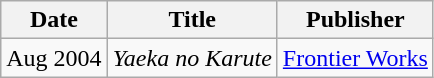<table class="wikitable">
<tr>
<th>Date</th>
<th>Title</th>
<th>Publisher</th>
</tr>
<tr>
<td>Aug 2004</td>
<td><em>Yaeka no Karute</em></td>
<td><a href='#'>Frontier Works</a></td>
</tr>
</table>
